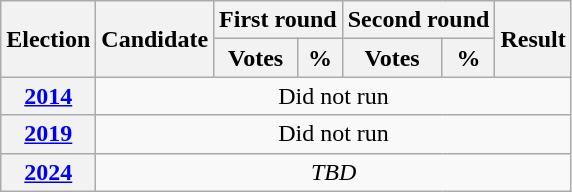<table class="wikitable" style="text-align:center">
<tr>
<th rowspan="2"><strong>Election</strong></th>
<th rowspan="2">Candidate</th>
<th colspan="2" scope="col">First round</th>
<th colspan="2">Second round</th>
<th rowspan="2">Result</th>
</tr>
<tr>
<th><strong>Votes</strong></th>
<th><strong>%</strong></th>
<th><strong>Votes</strong></th>
<th><strong>%</strong></th>
</tr>
<tr>
<th><a href='#'>2014</a></th>
<td colspan="6">Did not run</td>
</tr>
<tr>
<th><a href='#'>2019</a></th>
<td colspan="6">Did not run</td>
</tr>
<tr>
<th><a href='#'>2024</a></th>
<td colspan="6"><em>TBD</em></td>
</tr>
</table>
